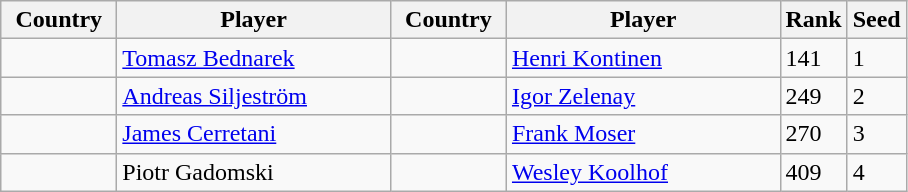<table class="sortable wikitable">
<tr>
<th width="70">Country</th>
<th width="175">Player</th>
<th width="70">Country</th>
<th width="175">Player</th>
<th>Rank</th>
<th>Seed</th>
</tr>
<tr>
<td></td>
<td><a href='#'>Tomasz Bednarek</a></td>
<td></td>
<td><a href='#'>Henri Kontinen</a></td>
<td>141</td>
<td>1</td>
</tr>
<tr>
<td></td>
<td><a href='#'>Andreas Siljeström</a></td>
<td></td>
<td><a href='#'>Igor Zelenay</a></td>
<td>249</td>
<td>2</td>
</tr>
<tr>
<td></td>
<td><a href='#'>James Cerretani</a></td>
<td></td>
<td><a href='#'>Frank Moser</a></td>
<td>270</td>
<td>3</td>
</tr>
<tr>
<td></td>
<td>Piotr Gadomski</td>
<td></td>
<td><a href='#'>Wesley Koolhof</a></td>
<td>409</td>
<td>4</td>
</tr>
</table>
